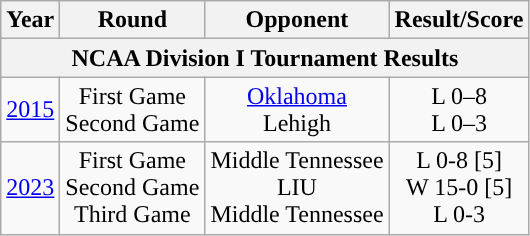<table class="wikitable">
<tr>
<th>Year</th>
<th>Round</th>
<th>Opponent</th>
<th>Result/Score</th>
</tr>
<tr>
<th colspan=4>NCAA Division I Tournament Results</th>
</tr>
<tr align="center">
<td><a href='#'>2015</a></td>
<td>First Game<br>Second Game</td>
<td><a href='#'>Oklahoma</a><br>Lehigh</td>
<td>L 0–8<br>L 0–3</td>
</tr>
<tr align="center">
<td><a href='#'>2023</a></td>
<td>First Game<br>Second Game<br>Third Game</td>
<td>Middle Tennessee<br>LIU<br>Middle Tennessee</td>
<td>L 0-8 [5]<br>W 15-0 [5]<br>L 0-3</td>
</tr>
</table>
